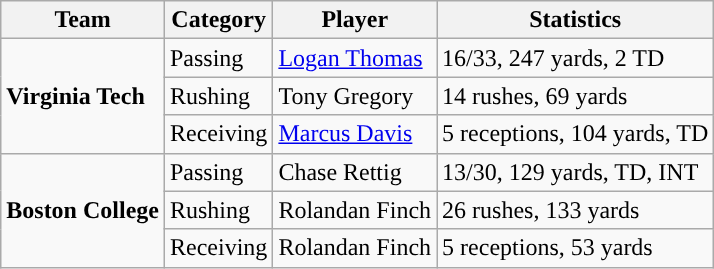<table class="wikitable" style="float: left;">
<tr>
<th>Team</th>
<th>Category</th>
<th>Player</th>
<th>Statistics</th>
</tr>
<tr>
<td rowspan=3><strong>Virginia Tech</strong></td>
<td>Passing</td>
<td><a href='#'>Logan Thomas</a></td>
<td>16/33, 247 yards, 2 TD</td>
</tr>
<tr>
<td>Rushing</td>
<td>Tony Gregory</td>
<td>14 rushes, 69 yards</td>
</tr>
<tr>
<td>Receiving</td>
<td><a href='#'>Marcus Davis</a></td>
<td>5 receptions, 104 yards, TD</td>
</tr>
<tr>
<td rowspan=3><strong>Boston College</strong></td>
<td>Passing</td>
<td>Chase Rettig</td>
<td>13/30, 129 yards, TD, INT</td>
</tr>
<tr>
<td>Rushing</td>
<td>Rolandan Finch</td>
<td>26 rushes, 133 yards</td>
</tr>
<tr>
<td>Receiving</td>
<td>Rolandan Finch</td>
<td>5 receptions, 53 yards</td>
</tr>
</table>
